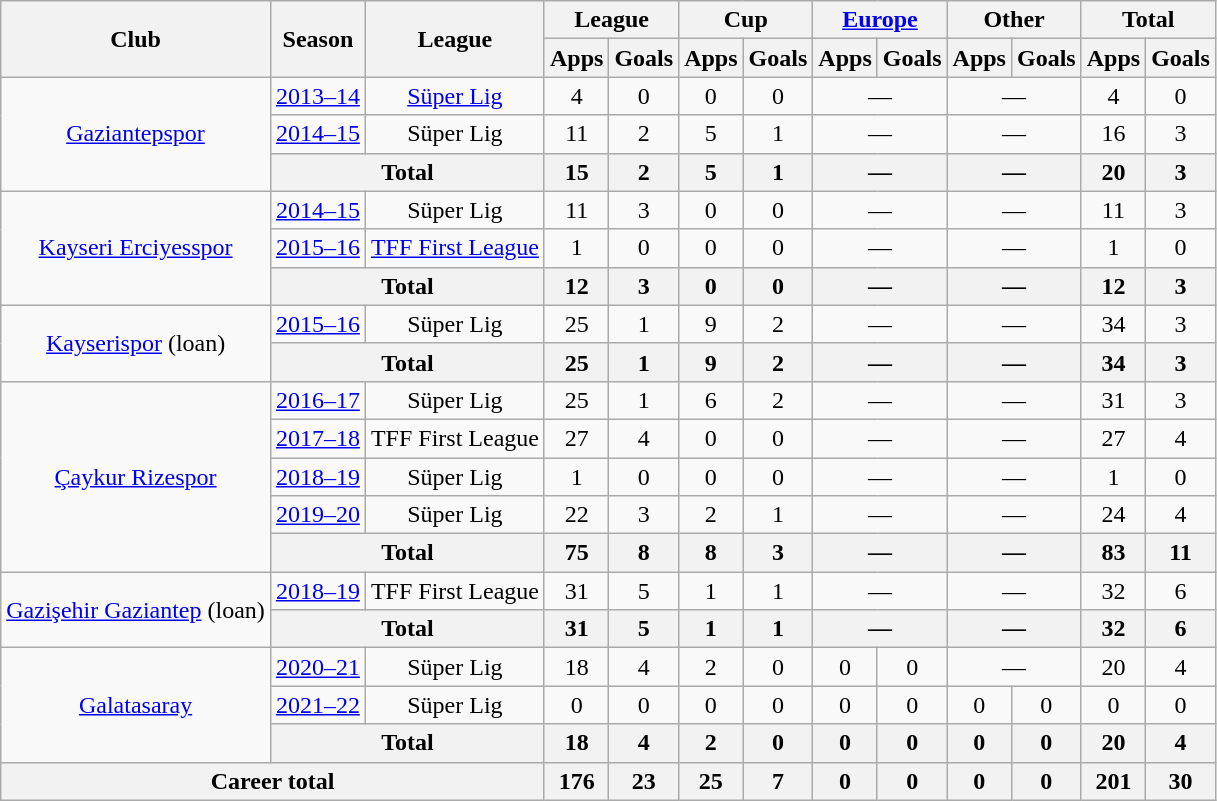<table class="wikitable" style="text-align: center;">
<tr>
<th rowspan="2">Club</th>
<th rowspan="2">Season</th>
<th rowspan="2">League</th>
<th colspan="2">League</th>
<th colspan="2">Cup</th>
<th colspan="2"><a href='#'>Europe</a></th>
<th colspan="2">Other</th>
<th colspan="2">Total</th>
</tr>
<tr>
<th>Apps</th>
<th>Goals</th>
<th>Apps</th>
<th>Goals</th>
<th>Apps</th>
<th>Goals</th>
<th>Apps</th>
<th>Goals</th>
<th>Apps</th>
<th>Goals</th>
</tr>
<tr>
<td rowspan="3"><a href='#'>Gaziantepspor</a></td>
<td><a href='#'>2013–14</a></td>
<td><a href='#'>Süper Lig</a></td>
<td>4</td>
<td>0</td>
<td>0</td>
<td>0</td>
<td colspan="2">—</td>
<td colspan="2">—</td>
<td>4</td>
<td>0</td>
</tr>
<tr>
<td><a href='#'>2014–15</a></td>
<td>Süper Lig</td>
<td>11</td>
<td>2</td>
<td>5</td>
<td>1</td>
<td colspan="2">—</td>
<td colspan="2">—</td>
<td>16</td>
<td>3</td>
</tr>
<tr>
<th colspan="2">Total</th>
<th>15</th>
<th>2</th>
<th>5</th>
<th>1</th>
<th colspan="2">—</th>
<th colspan="2">—</th>
<th>20</th>
<th>3</th>
</tr>
<tr>
<td rowspan="3"><a href='#'>Kayseri Erciyesspor</a></td>
<td><a href='#'>2014–15</a></td>
<td>Süper Lig</td>
<td>11</td>
<td>3</td>
<td>0</td>
<td>0</td>
<td colspan="2">—</td>
<td colspan="2">—</td>
<td>11</td>
<td>3</td>
</tr>
<tr>
<td><a href='#'>2015–16</a></td>
<td><a href='#'>TFF First League</a></td>
<td>1</td>
<td>0</td>
<td>0</td>
<td>0</td>
<td colspan="2">—</td>
<td colspan="2">—</td>
<td>1</td>
<td>0</td>
</tr>
<tr>
<th colspan="2">Total</th>
<th>12</th>
<th>3</th>
<th>0</th>
<th>0</th>
<th colspan="2">—</th>
<th colspan="2">—</th>
<th>12</th>
<th>3</th>
</tr>
<tr>
<td rowspan="2"><a href='#'>Kayserispor</a> (loan)</td>
<td><a href='#'>2015–16</a></td>
<td>Süper Lig</td>
<td>25</td>
<td>1</td>
<td>9</td>
<td>2</td>
<td colspan="2">—</td>
<td colspan="2">—</td>
<td>34</td>
<td>3</td>
</tr>
<tr>
<th colspan="2">Total</th>
<th>25</th>
<th>1</th>
<th>9</th>
<th>2</th>
<th colspan="2">—</th>
<th colspan="2">—</th>
<th>34</th>
<th>3</th>
</tr>
<tr>
<td rowspan="5"><a href='#'>Çaykur Rizespor</a></td>
<td><a href='#'>2016–17</a></td>
<td>Süper Lig</td>
<td>25</td>
<td>1</td>
<td>6</td>
<td>2</td>
<td colspan="2">—</td>
<td colspan="2">—</td>
<td>31</td>
<td>3</td>
</tr>
<tr>
<td><a href='#'>2017–18</a></td>
<td>TFF First League</td>
<td>27</td>
<td>4</td>
<td>0</td>
<td>0</td>
<td colspan="2">—</td>
<td colspan="2">—</td>
<td>27</td>
<td>4</td>
</tr>
<tr>
<td><a href='#'>2018–19</a></td>
<td>Süper Lig</td>
<td>1</td>
<td>0</td>
<td>0</td>
<td>0</td>
<td colspan="2">—</td>
<td colspan="2">—</td>
<td>1</td>
<td>0</td>
</tr>
<tr>
<td><a href='#'>2019–20</a></td>
<td>Süper Lig</td>
<td>22</td>
<td>3</td>
<td>2</td>
<td>1</td>
<td colspan="2">—</td>
<td colspan="2">—</td>
<td>24</td>
<td>4</td>
</tr>
<tr>
<th colspan="2">Total</th>
<th>75</th>
<th>8</th>
<th>8</th>
<th>3</th>
<th colspan="2">—</th>
<th colspan="2">—</th>
<th>83</th>
<th>11</th>
</tr>
<tr>
<td rowspan="2"><a href='#'>Gazişehir Gaziantep</a> (loan)</td>
<td><a href='#'>2018–19</a></td>
<td>TFF First League</td>
<td>31</td>
<td>5</td>
<td>1</td>
<td>1</td>
<td colspan="2">—</td>
<td colspan="2">—</td>
<td>32</td>
<td>6</td>
</tr>
<tr>
<th colspan="2">Total</th>
<th>31</th>
<th>5</th>
<th>1</th>
<th>1</th>
<th colspan="2">—</th>
<th colspan="2">—</th>
<th>32</th>
<th>6</th>
</tr>
<tr>
<td rowspan="3"><a href='#'>Galatasaray</a></td>
<td><a href='#'>2020–21</a></td>
<td>Süper Lig</td>
<td>18</td>
<td>4</td>
<td>2</td>
<td>0</td>
<td>0</td>
<td>0</td>
<td colspan="2">—</td>
<td>20</td>
<td>4</td>
</tr>
<tr>
<td><a href='#'>2021–22</a></td>
<td>Süper Lig</td>
<td>0</td>
<td>0</td>
<td>0</td>
<td>0</td>
<td>0</td>
<td>0</td>
<td>0</td>
<td>0</td>
<td>0</td>
<td>0</td>
</tr>
<tr>
<th colspan="2">Total</th>
<th>18</th>
<th>4</th>
<th>2</th>
<th>0</th>
<th>0</th>
<th>0</th>
<th>0</th>
<th>0</th>
<th>20</th>
<th>4</th>
</tr>
<tr>
<th colspan="3">Career total</th>
<th>176</th>
<th>23</th>
<th>25</th>
<th>7</th>
<th>0</th>
<th>0</th>
<th>0</th>
<th>0</th>
<th>201</th>
<th>30</th>
</tr>
</table>
